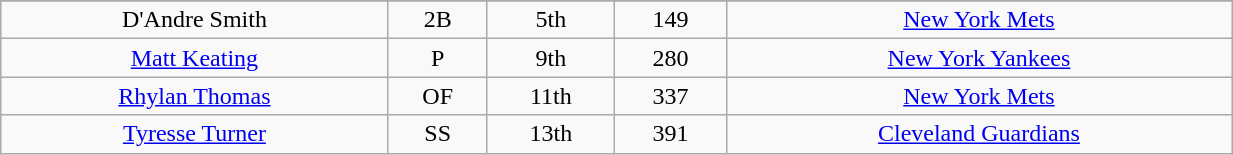<table class="wikitable" width="65%">
<tr align="center">
</tr>
<tr align="center">
<td>D'Andre Smith</td>
<td>2B</td>
<td>5th</td>
<td>149</td>
<td><a href='#'>New York Mets</a></td>
</tr>
<tr align="center">
<td><a href='#'>Matt Keating</a></td>
<td>P</td>
<td>9th</td>
<td>280</td>
<td><a href='#'>New York Yankees</a></td>
</tr>
<tr align="center">
<td><a href='#'>Rhylan Thomas</a></td>
<td>OF</td>
<td>11th</td>
<td>337</td>
<td><a href='#'>New York Mets</a></td>
</tr>
<tr align="center">
<td><a href='#'>Tyresse Turner</a></td>
<td>SS</td>
<td>13th</td>
<td>391</td>
<td><a href='#'>Cleveland Guardians</a></td>
</tr>
</table>
